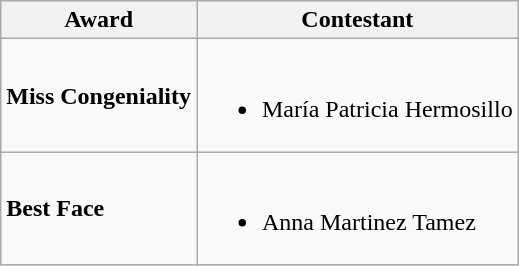<table class="wikitable">
<tr>
<th>Award</th>
<th>Contestant</th>
</tr>
<tr>
<td><strong>Miss Congeniality</strong></td>
<td><br><ul><li>María Patricia Hermosillo</li></ul></td>
</tr>
<tr>
<td><strong>Best Face</strong></td>
<td><br><ul><li>Anna Martinez Tamez</li></ul></td>
</tr>
</table>
